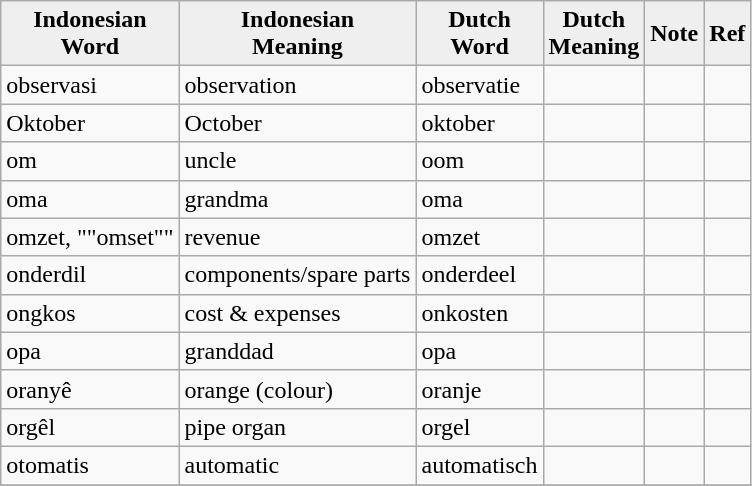<table class="wikitable">
<tr>
<th style="background:#efefef;">Indonesian <br>Word</th>
<th style="background:#efefef;">Indonesian <br>Meaning</th>
<th style="background:#efefef;">Dutch <br>Word</th>
<th style="background:#efefef;">Dutch <br>Meaning</th>
<th style="background:#efefef;">Note</th>
<th style="background:#efefef;">Ref</th>
</tr>
<tr>
<td>observasi</td>
<td>observation</td>
<td>observatie</td>
<td></td>
<td></td>
<td></td>
</tr>
<tr>
<td>Oktober</td>
<td>October</td>
<td>oktober</td>
<td></td>
<td></td>
<td></td>
</tr>
<tr>
<td>om</td>
<td>uncle</td>
<td>oom</td>
<td></td>
<td></td>
<td></td>
</tr>
<tr>
<td>oma</td>
<td>grandma</td>
<td>oma</td>
<td></td>
<td></td>
<td></td>
</tr>
<tr>
<td>omzet, ""omset""</td>
<td>revenue</td>
<td>omzet</td>
<td></td>
<td></td>
<td></td>
</tr>
<tr>
<td>onderdil</td>
<td>components/spare parts</td>
<td>onderdeel</td>
<td></td>
<td></td>
<td></td>
</tr>
<tr>
<td>ongkos</td>
<td>cost & expenses</td>
<td>onkosten</td>
<td></td>
<td></td>
<td></td>
</tr>
<tr>
<td>opa</td>
<td>granddad</td>
<td>opa</td>
<td></td>
<td></td>
<td></td>
</tr>
<tr>
<td>oranyê</td>
<td>orange (colour)</td>
<td>oranje</td>
<td></td>
<td></td>
<td></td>
</tr>
<tr>
<td>orgêl</td>
<td>pipe organ</td>
<td>orgel</td>
<td></td>
<td></td>
<td></td>
</tr>
<tr>
<td>otomatis</td>
<td>automatic</td>
<td>automatisch</td>
<td></td>
<td></td>
<td></td>
</tr>
<tr>
</tr>
</table>
